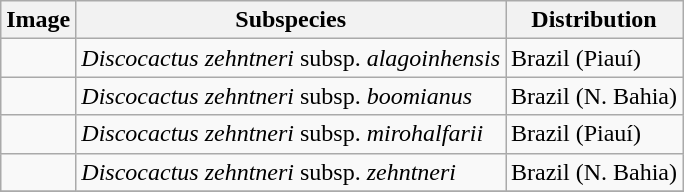<table class="wikitable ">
<tr>
<th>Image</th>
<th>Subspecies</th>
<th>Distribution</th>
</tr>
<tr>
<td></td>
<td><em>Discocactus zehntneri</em> subsp. <em>alagoinhensis</em> </td>
<td>Brazil (Piauí)</td>
</tr>
<tr>
<td></td>
<td><em>Discocactus zehntneri</em> subsp. <em>boomianus</em> </td>
<td>Brazil (N. Bahia)</td>
</tr>
<tr>
<td></td>
<td><em>Discocactus zehntneri</em> subsp. <em>mirohalfarii</em> </td>
<td>Brazil (Piauí)</td>
</tr>
<tr>
<td></td>
<td><em>Discocactus zehntneri</em> subsp. <em>zehntneri</em></td>
<td>Brazil (N. Bahia)</td>
</tr>
<tr>
</tr>
</table>
